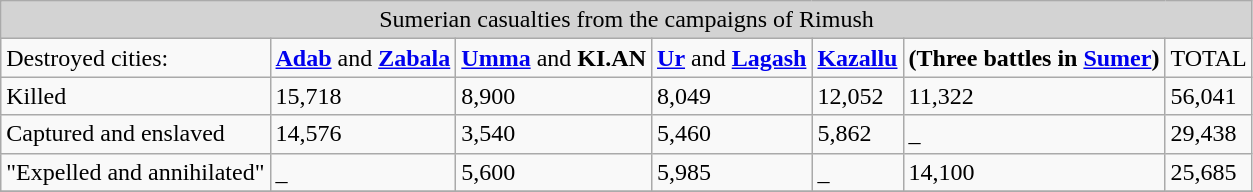<table class="wikitable" align="center" style="margin-left: 1em;" style="font-size: 80%;">
<tr>
<td colspan="7" align="center" cellspacing="0" style="background:lightgrey; color:black">Sumerian casualties from the campaigns of Rimush</td>
</tr>
<tr>
<td>Destroyed cities:</td>
<td align=center rowspan=1><strong><a href='#'>Adab</a></strong> and <strong><a href='#'>Zabala</a></strong></td>
<td align=center rowspan=1><strong><a href='#'>Umma</a></strong> and <strong>KI.AN</strong></td>
<td colspan="1" align=center><strong><a href='#'>Ur</a></strong> and <strong><a href='#'>Lagash</a></strong></td>
<td colspan="1" align=center><strong><a href='#'>Kazallu</a></strong></td>
<td colspan="1" align=center><strong>(Three battles in <a href='#'>Sumer</a>)</strong></td>
<td colspan="1" align=center>TOTAL</td>
</tr>
<tr>
<td>Killed</td>
<td>15,718</td>
<td>8,900</td>
<td>8,049</td>
<td>12,052</td>
<td>11,322</td>
<td>56,041</td>
</tr>
<tr>
<td>Captured and enslaved</td>
<td>14,576</td>
<td>3,540</td>
<td>5,460</td>
<td>5,862</td>
<td>_</td>
<td>29,438</td>
</tr>
<tr>
<td>"Expelled and annihilated"</td>
<td>_</td>
<td>5,600</td>
<td>5,985</td>
<td>_</td>
<td>14,100</td>
<td>25,685</td>
</tr>
<tr>
</tr>
</table>
